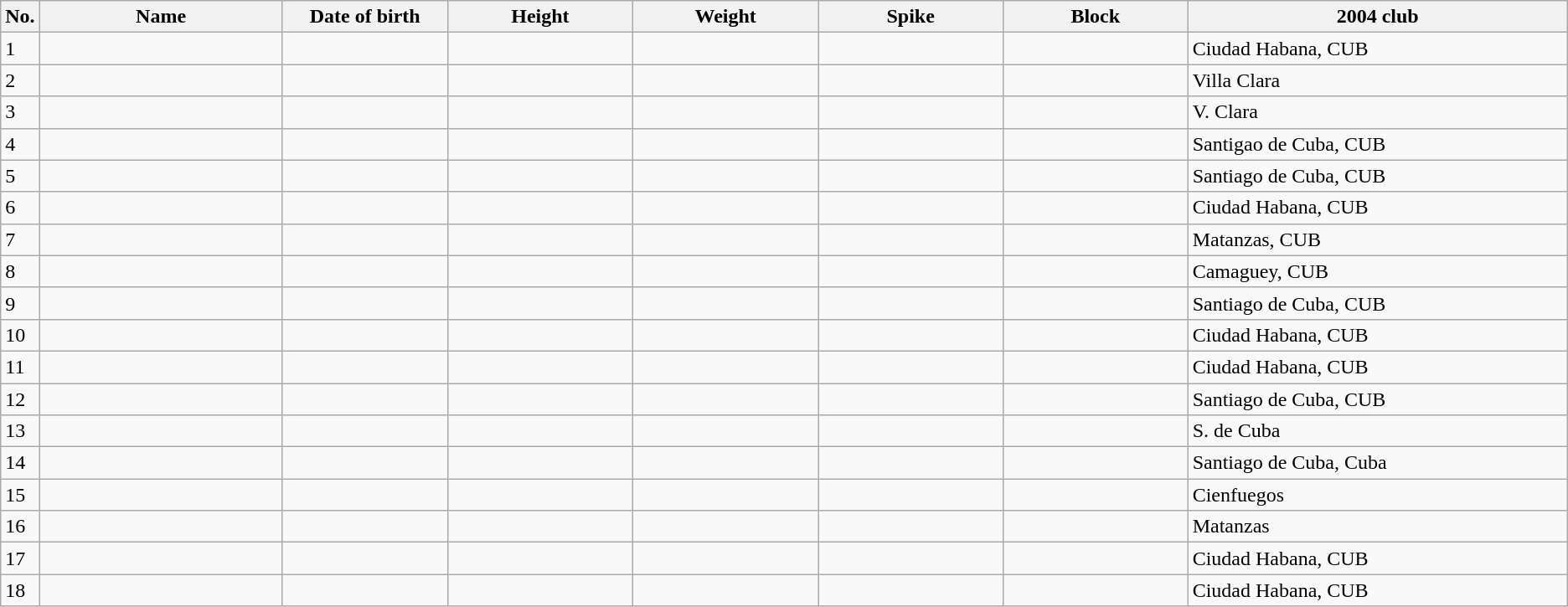<table class="wikitable sortable" style=font-size:100%; text-align:center;>
<tr>
<th>No.</th>
<th style=width:12em>Name</th>
<th style=width:8em>Date of birth</th>
<th style=width:9em>Height</th>
<th style=width:9em>Weight</th>
<th style=width:9em>Spike</th>
<th style=width:9em>Block</th>
<th style=width:19em>2004 club</th>
</tr>
<tr>
<td>1</td>
<td align=left></td>
<td align=right></td>
<td></td>
<td></td>
<td></td>
<td></td>
<td align=left>Ciudad Habana, CUB</td>
</tr>
<tr>
<td>2</td>
<td align=left></td>
<td align=right></td>
<td></td>
<td></td>
<td></td>
<td></td>
<td align=left>Villa Clara</td>
</tr>
<tr>
<td>3</td>
<td align=left></td>
<td align=right></td>
<td></td>
<td></td>
<td></td>
<td></td>
<td align=left>V. Clara</td>
</tr>
<tr>
<td>4</td>
<td align=left></td>
<td align=right></td>
<td></td>
<td></td>
<td></td>
<td></td>
<td align=left>Santigao de Cuba, CUB</td>
</tr>
<tr>
<td>5</td>
<td align=left></td>
<td align=right></td>
<td></td>
<td></td>
<td></td>
<td></td>
<td align=left>Santiago de Cuba, CUB</td>
</tr>
<tr>
<td>6</td>
<td align=left></td>
<td align=right></td>
<td></td>
<td></td>
<td></td>
<td></td>
<td align=left>Ciudad Habana, CUB</td>
</tr>
<tr>
<td>7</td>
<td align=left></td>
<td align=right></td>
<td></td>
<td></td>
<td></td>
<td></td>
<td align=left>Matanzas, CUB</td>
</tr>
<tr>
<td>8</td>
<td align=left></td>
<td align=right></td>
<td></td>
<td></td>
<td></td>
<td></td>
<td align=left>Camaguey, CUB</td>
</tr>
<tr>
<td>9</td>
<td align=left></td>
<td align=right></td>
<td></td>
<td></td>
<td></td>
<td></td>
<td align=left>Santiago de Cuba, CUB</td>
</tr>
<tr>
<td>10</td>
<td align=left></td>
<td align=right></td>
<td></td>
<td></td>
<td></td>
<td></td>
<td align=left>Ciudad Habana, CUB</td>
</tr>
<tr>
<td>11</td>
<td align=left></td>
<td align=right></td>
<td></td>
<td></td>
<td></td>
<td></td>
<td align=left>Ciudad Habana, CUB</td>
</tr>
<tr>
<td>12</td>
<td align=left></td>
<td align=right></td>
<td></td>
<td></td>
<td></td>
<td></td>
<td align=left>Santiago de Cuba, CUB</td>
</tr>
<tr>
<td>13</td>
<td align=left></td>
<td align=right></td>
<td></td>
<td></td>
<td></td>
<td></td>
<td align=left>S. de Cuba</td>
</tr>
<tr>
<td>14</td>
<td align=left></td>
<td align=right></td>
<td></td>
<td></td>
<td></td>
<td></td>
<td align=left>Santiago de Cuba, Cuba</td>
</tr>
<tr>
<td>15</td>
<td align=left></td>
<td align=right></td>
<td></td>
<td></td>
<td></td>
<td></td>
<td align=left>Cienfuegos</td>
</tr>
<tr>
<td>16</td>
<td align=left></td>
<td align=right></td>
<td></td>
<td></td>
<td></td>
<td></td>
<td align=left>Matanzas</td>
</tr>
<tr>
<td>17</td>
<td align=left></td>
<td align=right></td>
<td></td>
<td></td>
<td></td>
<td></td>
<td align=left>Ciudad Habana, CUB</td>
</tr>
<tr>
<td>18</td>
<td align=left></td>
<td align=right></td>
<td></td>
<td></td>
<td></td>
<td></td>
<td align=left>Ciudad Habana, CUB</td>
</tr>
</table>
